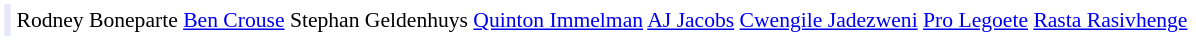<table cellpadding="2" style="border: 1px solid white; font-size:90%;">
<tr>
<td colspan="2" align="right" bgcolor="lavender"></td>
<td align="left">Rodney Boneparte <a href='#'>Ben Crouse</a> Stephan Geldenhuys <a href='#'>Quinton Immelman</a> <a href='#'>AJ Jacobs</a> <a href='#'>Cwengile Jadezweni</a> <a href='#'>Pro Legoete</a> <a href='#'>Rasta Rasivhenge</a></td>
</tr>
</table>
